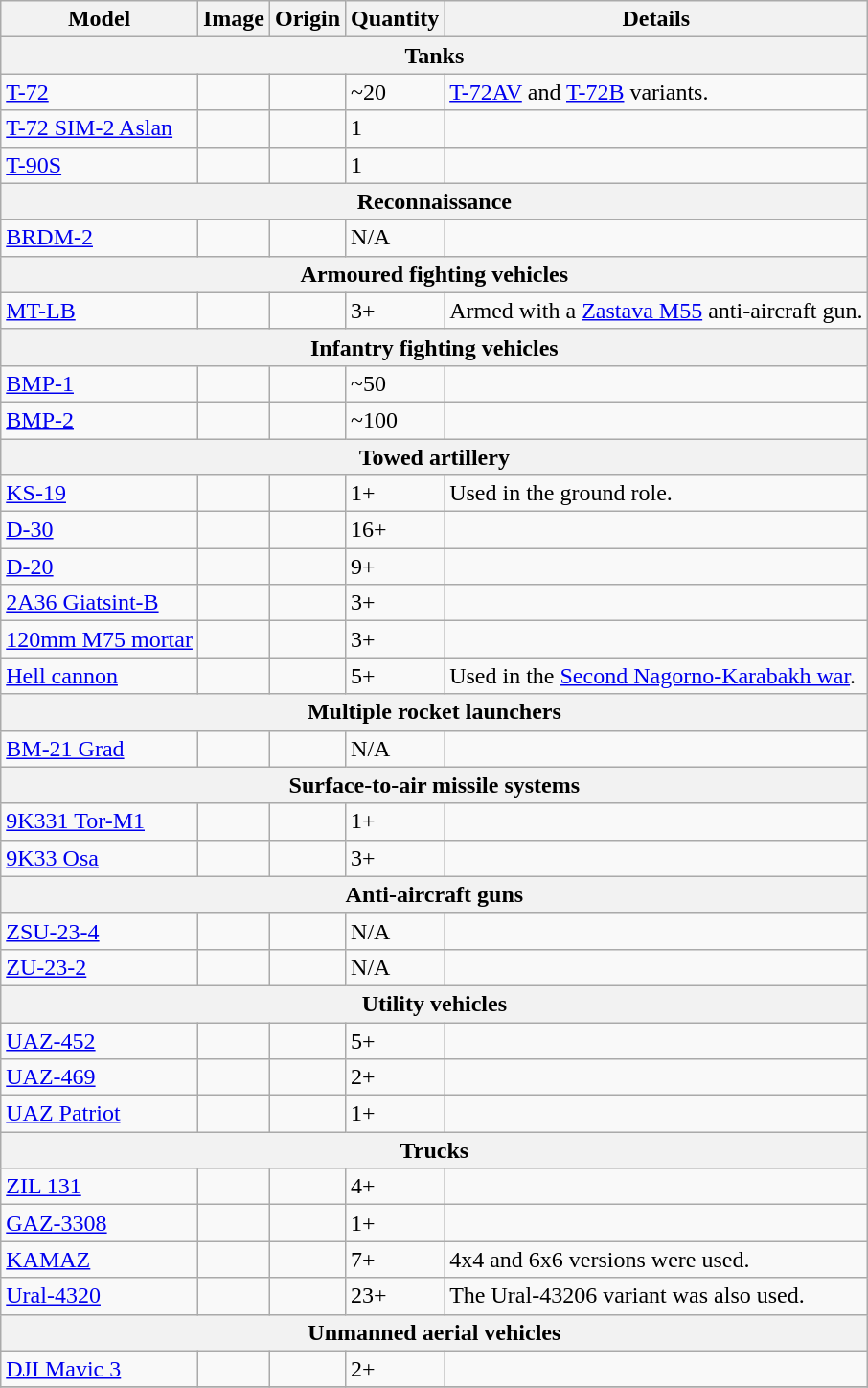<table class="wikitable">
<tr>
<th>Model</th>
<th>Image</th>
<th>Origin</th>
<th>Quantity</th>
<th>Details</th>
</tr>
<tr>
<th colspan="5">Tanks</th>
</tr>
<tr>
<td><a href='#'>T-72</a></td>
<td></td>
<td></td>
<td>~20</td>
<td><a href='#'>T-72AV</a> and <a href='#'>T-72B</a> variants.</td>
</tr>
<tr>
<td><a href='#'>T-72 SIM-2 Aslan</a></td>
<td></td>
<td><br></td>
<td>1</td>
<td></td>
</tr>
<tr>
<td><a href='#'>T-90S</a></td>
<td></td>
<td></td>
<td>1</td>
<td></td>
</tr>
<tr>
<th colspan="5">Reconnaissance</th>
</tr>
<tr>
<td><a href='#'>BRDM-2</a></td>
<td></td>
<td></td>
<td>N/A</td>
<td></td>
</tr>
<tr>
<th colspan="5">Armoured fighting vehicles</th>
</tr>
<tr>
<td><a href='#'>MT-LB</a></td>
<td></td>
<td><br></td>
<td>3+</td>
<td>Armed with a <a href='#'>Zastava M55</a> anti-aircraft gun.</td>
</tr>
<tr>
<th colspan="5">Infantry fighting vehicles</th>
</tr>
<tr>
<td><a href='#'>BMP-1</a></td>
<td></td>
<td></td>
<td>~50</td>
<td></td>
</tr>
<tr>
<td><a href='#'>BMP-2</a></td>
<td></td>
<td></td>
<td>~100</td>
<td></td>
</tr>
<tr>
<th colspan="5">Towed artillery</th>
</tr>
<tr>
<td><a href='#'>KS-19</a></td>
<td></td>
<td></td>
<td>1+</td>
<td>Used in the ground role.</td>
</tr>
<tr>
<td><a href='#'>D-30</a></td>
<td></td>
<td></td>
<td>16+</td>
<td></td>
</tr>
<tr>
<td><a href='#'>D-20</a></td>
<td></td>
<td></td>
<td>9+</td>
<td></td>
</tr>
<tr>
<td><a href='#'>2A36 Giatsint-B</a></td>
<td></td>
<td></td>
<td>3+</td>
<td></td>
</tr>
<tr>
<td><a href='#'>120mm M75 mortar</a></td>
<td></td>
<td></td>
<td>3+</td>
<td></td>
</tr>
<tr>
<td><a href='#'>Hell cannon</a></td>
<td></td>
<td></td>
<td>5+</td>
<td>Used in the <a href='#'>Second Nagorno-Karabakh war</a>.</td>
</tr>
<tr>
<th colspan="5">Multiple rocket launchers</th>
</tr>
<tr>
<td><a href='#'>BM-21 Grad</a></td>
<td></td>
<td></td>
<td>N/A</td>
<td></td>
</tr>
<tr>
<th colspan="5">Surface-to-air missile systems</th>
</tr>
<tr>
<td><a href='#'>9K331 Tor-M1</a></td>
<td></td>
<td></td>
<td>1+</td>
<td></td>
</tr>
<tr>
<td><a href='#'>9K33 Osa</a></td>
<td></td>
<td></td>
<td>3+</td>
<td></td>
</tr>
<tr>
<th colspan="5">Anti-aircraft guns</th>
</tr>
<tr>
<td><a href='#'>ZSU-23-4</a></td>
<td></td>
<td></td>
<td>N/A</td>
<td></td>
</tr>
<tr>
<td><a href='#'>ZU-23-2</a></td>
<td></td>
<td></td>
<td>N/A</td>
<td></td>
</tr>
<tr>
<th colspan="5">Utility vehicles</th>
</tr>
<tr>
<td><a href='#'>UAZ-452</a></td>
<td></td>
<td></td>
<td>5+</td>
<td></td>
</tr>
<tr>
<td><a href='#'>UAZ-469</a></td>
<td></td>
<td></td>
<td>2+</td>
<td></td>
</tr>
<tr>
<td><a href='#'>UAZ Patriot</a></td>
<td></td>
<td></td>
<td>1+</td>
<td></td>
</tr>
<tr>
<th colspan="5">Trucks</th>
</tr>
<tr>
<td><a href='#'>ZIL 131</a></td>
<td></td>
<td></td>
<td>4+</td>
<td></td>
</tr>
<tr>
<td><a href='#'>GAZ-3308</a></td>
<td></td>
<td></td>
<td>1+</td>
<td></td>
</tr>
<tr>
<td><a href='#'>KAMAZ</a></td>
<td></td>
<td></td>
<td>7+</td>
<td>4x4 and 6x6 versions were used.</td>
</tr>
<tr>
<td><a href='#'>Ural-4320</a></td>
<td></td>
<td></td>
<td>23+</td>
<td>The Ural-43206 variant was also used.</td>
</tr>
<tr>
<th Colspan="5">Unmanned aerial vehicles</th>
</tr>
<tr>
<td><a href='#'>DJI Mavic 3</a></td>
<td></td>
<td></td>
<td>2+</td>
<td></td>
</tr>
<tr>
</tr>
</table>
